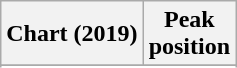<table class="wikitable plainrowheaders">
<tr>
<th scope="col">Chart (2019)</th>
<th scope="col">Peak<br>position</th>
</tr>
<tr>
</tr>
<tr>
</tr>
</table>
